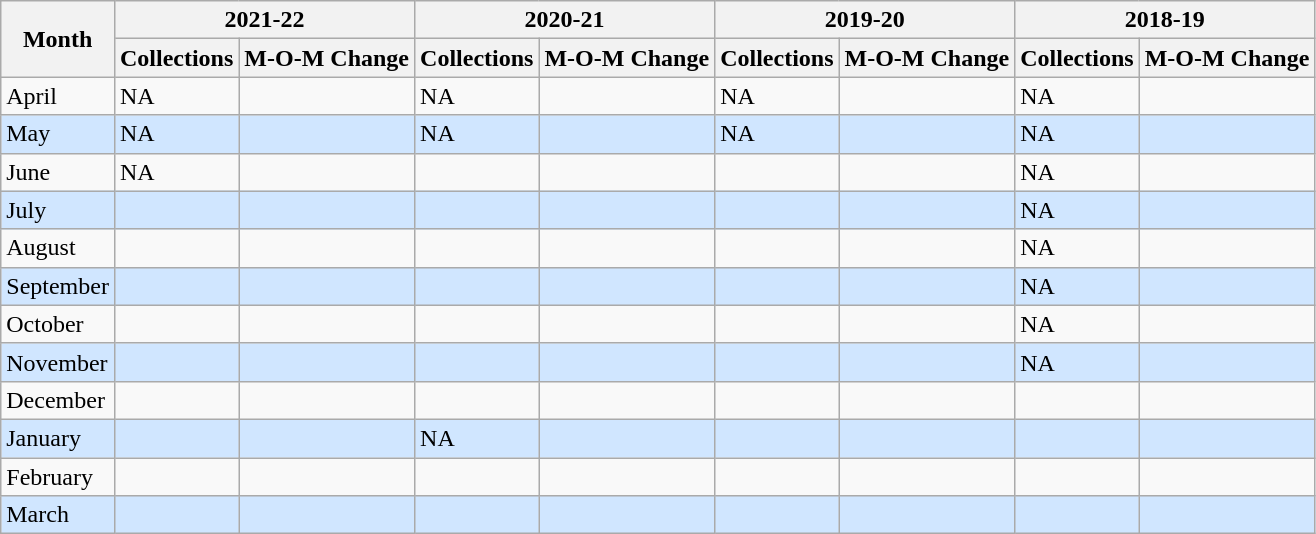<table class="wikitable sortable">
<tr>
<th rowspan="2">Month</th>
<th colspan=2>2021-22</th>
<th colspan=2>2020-21</th>
<th colspan=2>2019-20</th>
<th colspan=2>2018-19</th>
</tr>
<tr>
<th>Collections</th>
<th>M-O-M Change</th>
<th>Collections</th>
<th>M-O-M Change</th>
<th>Collections</th>
<th>M-O-M Change</th>
<th>Collections</th>
<th>M-O-M Change</th>
</tr>
<tr>
<td>April</td>
<td>NA</td>
<td></td>
<td>NA</td>
<td></td>
<td>NA</td>
<td></td>
<td>NA</td>
<td></td>
</tr>
<tr style="background:#D0E6FF">
<td>May</td>
<td>NA</td>
<td></td>
<td>NA</td>
<td></td>
<td>NA</td>
<td></td>
<td>NA</td>
<td></td>
</tr>
<tr>
<td>June</td>
<td>NA</td>
<td></td>
<td></td>
<td></td>
<td></td>
<td></td>
<td>NA</td>
<td></td>
</tr>
<tr style="background:#D0E6FF">
<td>July</td>
<td></td>
<td></td>
<td></td>
<td></td>
<td></td>
<td></td>
<td>NA</td>
<td></td>
</tr>
<tr>
<td>August</td>
<td></td>
<td></td>
<td></td>
<td></td>
<td></td>
<td></td>
<td>NA</td>
<td></td>
</tr>
<tr style="background:#D0E6FF">
<td>September</td>
<td></td>
<td></td>
<td></td>
<td></td>
<td></td>
<td></td>
<td>NA</td>
<td></td>
</tr>
<tr>
<td>October</td>
<td></td>
<td></td>
<td></td>
<td></td>
<td></td>
<td></td>
<td>NA</td>
<td></td>
</tr>
<tr style="background:#D0E6FF">
<td>November</td>
<td></td>
<td></td>
<td></td>
<td></td>
<td></td>
<td></td>
<td>NA</td>
<td></td>
</tr>
<tr>
<td>December</td>
<td></td>
<td></td>
<td></td>
<td></td>
<td></td>
<td></td>
<td></td>
<td></td>
</tr>
<tr style="background:#D0E6FF">
<td>January</td>
<td></td>
<td></td>
<td>NA</td>
<td></td>
<td></td>
<td></td>
<td></td>
<td></td>
</tr>
<tr>
<td>February</td>
<td></td>
<td></td>
<td></td>
<td></td>
<td></td>
<td></td>
<td></td>
<td></td>
</tr>
<tr style="background:#D0E6FF">
<td>March</td>
<td></td>
<td></td>
<td></td>
<td></td>
<td></td>
<td></td>
<td></td>
<td></td>
</tr>
</table>
